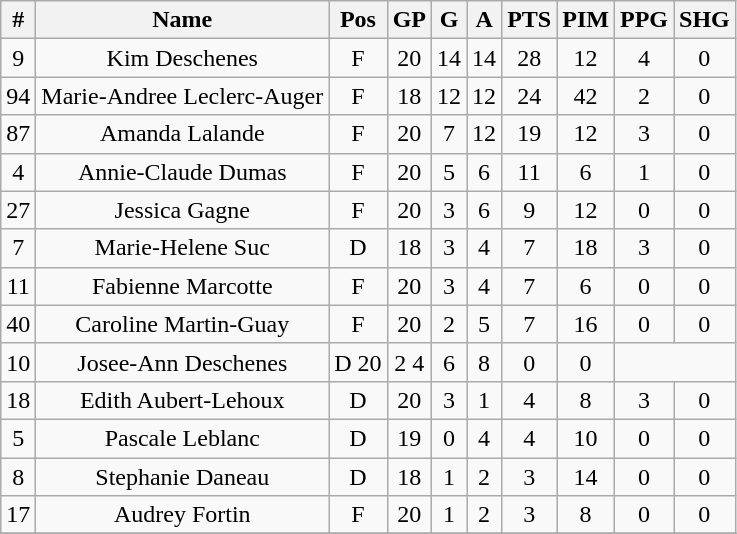<table class="wikitable">
<tr>
<th>#</th>
<th>Name</th>
<th>Pos</th>
<th>GP</th>
<th>G</th>
<th>A</th>
<th>PTS</th>
<th>PIM</th>
<th>PPG</th>
<th>SHG</th>
</tr>
<tr align="center" bgcolor="">
<td>9</td>
<td>Kim Deschenes</td>
<td>F</td>
<td>20</td>
<td>14</td>
<td>14</td>
<td>28</td>
<td>12</td>
<td>4</td>
<td>0</td>
</tr>
<tr align="center" bgcolor="">
<td>94</td>
<td>Marie-Andree Leclerc-Auger</td>
<td>F</td>
<td>18</td>
<td>12</td>
<td>12</td>
<td>24</td>
<td>42</td>
<td>2</td>
<td>0</td>
</tr>
<tr align="center" bgcolor="">
<td>87</td>
<td>Amanda Lalande</td>
<td>F</td>
<td>20</td>
<td>7</td>
<td>12</td>
<td>19</td>
<td>12</td>
<td>3</td>
<td>0</td>
</tr>
<tr align="center" bgcolor="">
<td>4</td>
<td>Annie-Claude Dumas</td>
<td>F</td>
<td>20</td>
<td>5</td>
<td>6</td>
<td>11</td>
<td>6</td>
<td>1</td>
<td>0</td>
</tr>
<tr align="center" bgcolor="">
<td>27</td>
<td>Jessica Gagne</td>
<td>F</td>
<td>20</td>
<td>3</td>
<td>6</td>
<td>9</td>
<td>12</td>
<td>0</td>
<td>0</td>
</tr>
<tr align="center" bgcolor="">
<td>7</td>
<td>Marie-Helene Suc</td>
<td>D</td>
<td>18</td>
<td>3</td>
<td>4</td>
<td>7</td>
<td>18</td>
<td>3</td>
<td>0</td>
</tr>
<tr align="center" bgcolor="">
<td>11</td>
<td>Fabienne Marcotte</td>
<td>F</td>
<td>20</td>
<td>3</td>
<td>4</td>
<td>7</td>
<td>6</td>
<td>0</td>
<td>0</td>
</tr>
<tr align="center" bgcolor="">
<td>40</td>
<td>Caroline Martin-Guay</td>
<td>F</td>
<td>20</td>
<td>2</td>
<td>5</td>
<td>7</td>
<td>16</td>
<td>0</td>
<td>0</td>
</tr>
<tr align="center" bgcolor="">
<td>10</td>
<td>Josee-Ann Deschenes</td>
<td>D 20</td>
<td>2 4</td>
<td>6</td>
<td>8</td>
<td>0</td>
<td>0</td>
</tr>
<tr align="center" bgcolor="">
<td>18</td>
<td>Edith Aubert-Lehoux</td>
<td>D</td>
<td>20</td>
<td>3</td>
<td>1</td>
<td>4</td>
<td>8</td>
<td>3</td>
<td>0</td>
</tr>
<tr align="center" bgcolor="">
<td>5</td>
<td>Pascale Leblanc</td>
<td>D</td>
<td>19</td>
<td>0</td>
<td>4</td>
<td>4</td>
<td>10</td>
<td>0</td>
<td>0</td>
</tr>
<tr align="center" bgcolor="">
<td>8</td>
<td>Stephanie Daneau</td>
<td>D</td>
<td>18</td>
<td>1</td>
<td>2</td>
<td>3</td>
<td>14</td>
<td>0</td>
<td>0</td>
</tr>
<tr align="center" bgcolor="">
<td>17</td>
<td>Audrey Fortin</td>
<td>F</td>
<td>20</td>
<td>1</td>
<td>2</td>
<td>3</td>
<td>8</td>
<td>0</td>
<td>0</td>
</tr>
<tr align="center" bgcolor="">
</tr>
</table>
